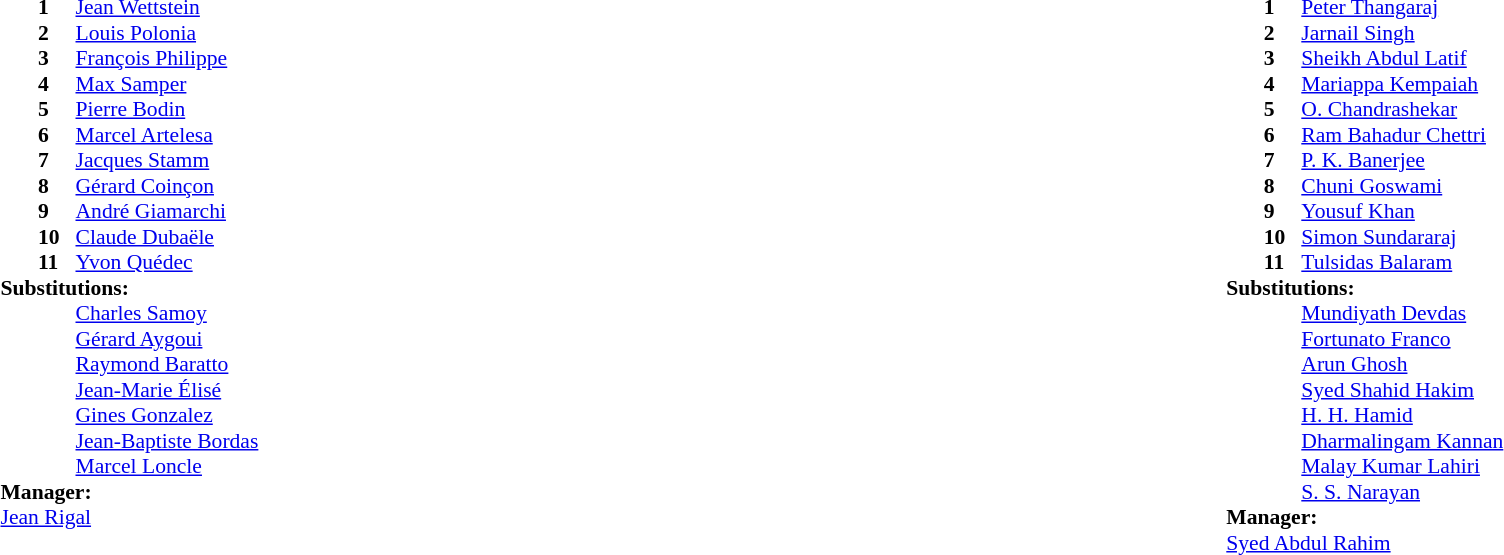<table width="100%">
<tr>
<td valign="top" width="40%"><br><table style="font-size:90%" cellspacing="0" cellpadding="0">
<tr>
<th width=25></th>
<th width=25></th>
</tr>
<tr>
<td></td>
<td><strong>1</strong></td>
<td><a href='#'>Jean Wettstein</a></td>
</tr>
<tr>
<td></td>
<td><strong>2</strong></td>
<td><a href='#'>Louis Polonia</a></td>
</tr>
<tr>
<td></td>
<td><strong>3</strong></td>
<td><a href='#'>François Philippe</a></td>
</tr>
<tr>
<td></td>
<td><strong>4</strong></td>
<td><a href='#'>Max Samper</a></td>
<td></td>
</tr>
<tr>
<td></td>
<td><strong>5</strong></td>
<td><a href='#'>Pierre Bodin</a></td>
</tr>
<tr>
<td></td>
<td><strong>6</strong></td>
<td><a href='#'>Marcel Artelesa</a></td>
</tr>
<tr>
<td></td>
<td><strong>7</strong></td>
<td><a href='#'>Jacques Stamm</a></td>
</tr>
<tr>
<td></td>
<td><strong>8</strong></td>
<td><a href='#'>Gérard Coinçon</a></td>
</tr>
<tr>
<td></td>
<td><strong>9</strong></td>
<td><a href='#'>André Giamarchi</a></td>
</tr>
<tr>
<td></td>
<td><strong>10</strong></td>
<td><a href='#'>Claude Dubaële</a></td>
</tr>
<tr>
<td></td>
<td><strong>11</strong></td>
<td><a href='#'>Yvon Quédec</a></td>
</tr>
<tr>
<td colspan=3><strong>Substitutions:</strong></td>
</tr>
<tr>
<td></td>
<td></td>
<td><a href='#'>Charles Samoy</a></td>
</tr>
<tr>
<td></td>
<td></td>
<td><a href='#'>Gérard Aygoui</a></td>
</tr>
<tr>
<td></td>
<td></td>
<td><a href='#'>Raymond Baratto</a></td>
</tr>
<tr>
<td></td>
<td></td>
<td><a href='#'>Jean-Marie Élisé</a></td>
</tr>
<tr>
<td></td>
<td></td>
<td><a href='#'>Gines Gonzalez</a></td>
</tr>
<tr>
<td></td>
<td></td>
<td><a href='#'>Jean-Baptiste Bordas</a></td>
</tr>
<tr>
<td></td>
<td></td>
<td><a href='#'>Marcel Loncle</a></td>
</tr>
<tr>
<td colspan=3><strong>Manager:</strong></td>
</tr>
<tr>
<td colspan=3> <a href='#'>Jean Rigal</a></td>
</tr>
</table>
</td>
<td valign="top" width="50%"><br><table style="font-size:90%; margin:auto" cellspacing="0" cellpadding="0">
<tr>
<th width=25></th>
<th width=25></th>
</tr>
<tr>
<td></td>
<td><strong>1</strong></td>
<td><a href='#'>Peter Thangaraj</a></td>
</tr>
<tr>
<td></td>
<td><strong>2</strong></td>
<td><a href='#'>Jarnail Singh</a></td>
</tr>
<tr>
<td></td>
<td><strong>3</strong></td>
<td><a href='#'>Sheikh Abdul Latif</a></td>
</tr>
<tr>
<td></td>
<td><strong>4</strong></td>
<td><a href='#'>Mariappa Kempaiah</a></td>
</tr>
<tr>
<td></td>
<td><strong>5</strong></td>
<td><a href='#'>O. Chandrashekar</a></td>
</tr>
<tr>
<td></td>
<td><strong>6</strong></td>
<td><a href='#'>Ram Bahadur Chettri</a></td>
</tr>
<tr>
<td></td>
<td><strong>7</strong></td>
<td><a href='#'>P. K. Banerjee</a></td>
</tr>
<tr>
<td></td>
<td><strong>8</strong></td>
<td><a href='#'>Chuni Goswami</a></td>
</tr>
<tr>
<td></td>
<td><strong>9</strong></td>
<td><a href='#'>Yousuf Khan</a></td>
</tr>
<tr>
<td></td>
<td><strong>10</strong></td>
<td><a href='#'>Simon Sundararaj</a></td>
</tr>
<tr>
<td></td>
<td><strong>11</strong></td>
<td><a href='#'>Tulsidas Balaram</a></td>
</tr>
<tr>
<td colspan=3><strong>Substitutions:</strong></td>
</tr>
<tr>
<td></td>
<td></td>
<td><a href='#'>Mundiyath Devdas</a></td>
</tr>
<tr>
<td></td>
<td></td>
<td><a href='#'>Fortunato Franco</a></td>
</tr>
<tr>
<td></td>
<td></td>
<td><a href='#'>Arun Ghosh</a></td>
</tr>
<tr>
<td></td>
<td></td>
<td><a href='#'>Syed Shahid Hakim</a></td>
</tr>
<tr>
<td></td>
<td></td>
<td><a href='#'>H. H. Hamid</a></td>
</tr>
<tr>
<td></td>
<td></td>
<td><a href='#'>Dharmalingam Kannan</a></td>
</tr>
<tr>
<td></td>
<td></td>
<td><a href='#'>Malay Kumar Lahiri</a></td>
</tr>
<tr>
<td></td>
<td></td>
<td><a href='#'>S. S. Narayan</a></td>
</tr>
<tr>
<td colspan=3><strong>Manager:</strong></td>
</tr>
<tr>
<td colspan=3> <a href='#'>Syed Abdul Rahim</a></td>
</tr>
</table>
</td>
</tr>
</table>
